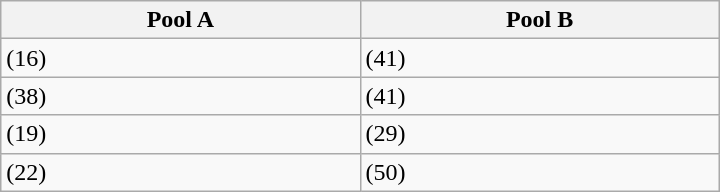<table class="wikitable" width=480>
<tr>
<th width="50%">Pool A</th>
<th width="50%">Pool B</th>
</tr>
<tr>
<td> (16)</td>
<td> (41)</td>
</tr>
<tr>
<td> (38)</td>
<td> (41)</td>
</tr>
<tr>
<td> (19)</td>
<td> (29)</td>
</tr>
<tr>
<td> (22)</td>
<td> (50)</td>
</tr>
</table>
